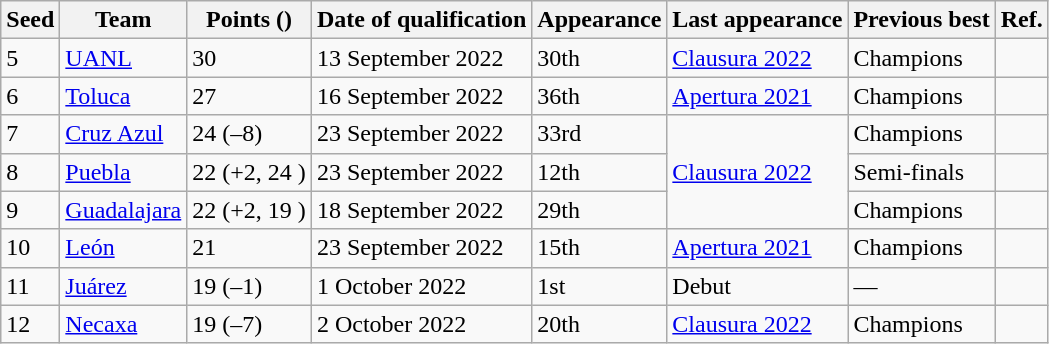<table class="wikitable sortable">
<tr>
<th>Seed</th>
<th>Team</th>
<th>Points ()</th>
<th>Date of qualification</th>
<th>Appearance</th>
<th>Last appearance</th>
<th>Previous best</th>
<th>Ref.</th>
</tr>
<tr>
<td>5</td>
<td><a href='#'>UANL</a></td>
<td>30</td>
<td>13 September 2022</td>
<td>30th</td>
<td rowspan="1"><a href='#'>Clausura 2022</a></td>
<td>Champions<br></td>
<td></td>
</tr>
<tr>
<td>6</td>
<td><a href='#'>Toluca</a></td>
<td>27</td>
<td>16 September 2022</td>
<td>36th</td>
<td rowspan="1"><a href='#'>Apertura 2021</a></td>
<td>Champions<br></td>
<td></td>
</tr>
<tr>
<td>7</td>
<td><a href='#'>Cruz Azul</a></td>
<td>24 (–8)</td>
<td>23 September 2022</td>
<td>33rd</td>
<td rowspan="3"><a href='#'>Clausura 2022</a></td>
<td>Champions<br></td>
<td></td>
</tr>
<tr>
<td>8</td>
<td><a href='#'>Puebla</a></td>
<td>22 (+2, 24 )</td>
<td>23 September 2022</td>
<td>12th</td>
<td>Semi-finals<br></td>
<td></td>
</tr>
<tr>
<td>9</td>
<td><a href='#'>Guadalajara</a></td>
<td>22 (+2, 19 )</td>
<td>18 September 2022</td>
<td>29th</td>
<td>Champions<br></td>
<td></td>
</tr>
<tr>
<td>10</td>
<td><a href='#'>León</a></td>
<td>21</td>
<td>23 September 2022</td>
<td>15th</td>
<td rowspan="1"><a href='#'>Apertura 2021</a></td>
<td>Champions<br></td>
<td></td>
</tr>
<tr>
<td>11</td>
<td><a href='#'>Juárez</a></td>
<td>19 (–1)</td>
<td>1 October 2022</td>
<td>1st</td>
<td>Debut</td>
<td>—</td>
</tr>
<tr>
<td>12</td>
<td><a href='#'>Necaxa</a></td>
<td>19 (–7)</td>
<td>2 October 2022</td>
<td>20th</td>
<td><a href='#'>Clausura 2022</a></td>
<td>Champions<br></td>
<td></td>
</tr>
</table>
